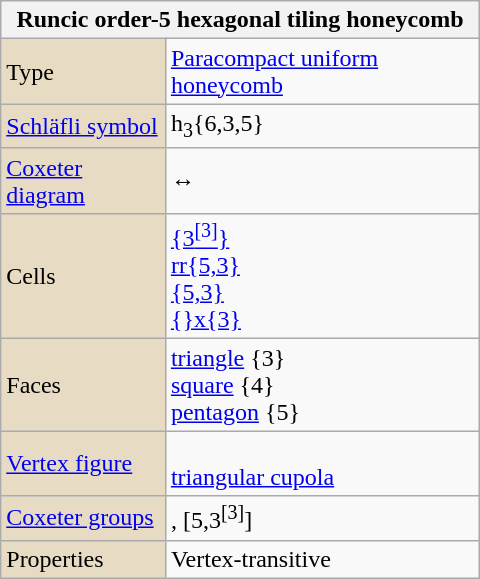<table class="wikitable" align="right" style="margin-left:10px" width="320">
<tr>
<th bgcolor=#e7dcc3 colspan=2>Runcic order-5 hexagonal tiling honeycomb</th>
</tr>
<tr>
<td bgcolor=#e7dcc3>Type</td>
<td><a href='#'>Paracompact uniform honeycomb</a></td>
</tr>
<tr>
<td bgcolor=#e7dcc3><a href='#'>Schläfli symbol</a></td>
<td>h<sub>3</sub>{6,3,5}</td>
</tr>
<tr>
<td bgcolor=#e7dcc3><a href='#'>Coxeter diagram</a></td>
<td> ↔ </td>
</tr>
<tr>
<td bgcolor=#e7dcc3>Cells</td>
<td><a href='#'>{3<sup>[3]</sup>}</a> <br><a href='#'>rr{5,3}</a> <br><a href='#'>{5,3}</a> <br><a href='#'>{}x{3}</a> </td>
</tr>
<tr>
<td bgcolor=#e7dcc3>Faces</td>
<td><a href='#'>triangle</a> {3}<br><a href='#'>square</a> {4}<br><a href='#'>pentagon</a> {5}</td>
</tr>
<tr>
<td bgcolor=#e7dcc3><a href='#'>Vertex figure</a></td>
<td><br><a href='#'>triangular cupola</a></td>
</tr>
<tr>
<td bgcolor=#e7dcc3><a href='#'>Coxeter groups</a></td>
<td>, [5,3<sup>[3]</sup>]</td>
</tr>
<tr>
<td bgcolor=#e7dcc3>Properties</td>
<td>Vertex-transitive</td>
</tr>
</table>
